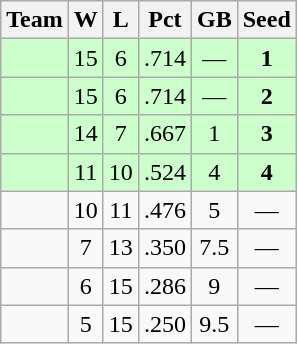<table class="wikitable">
<tr>
<th>Team</th>
<th>W</th>
<th>L</th>
<th>Pct</th>
<th>GB</th>
<th>Seed</th>
</tr>
<tr bgcolor=ccffcc align=center>
<td></td>
<td>15</td>
<td>6</td>
<td>.714</td>
<td>—</td>
<td><strong>1</strong></td>
</tr>
<tr bgcolor=ccffcc align=center>
<td></td>
<td>15</td>
<td>6</td>
<td>.714</td>
<td>—</td>
<td><strong>2</strong></td>
</tr>
<tr bgcolor=ccffcc align=center>
<td></td>
<td>14</td>
<td>7</td>
<td>.667</td>
<td>1</td>
<td><strong>3</strong></td>
</tr>
<tr bgcolor=ccffcc align=center>
<td></td>
<td>11</td>
<td>10</td>
<td>.524</td>
<td>4</td>
<td><strong>4</strong></td>
</tr>
<tr align=center>
<td></td>
<td>10</td>
<td>11</td>
<td>.476</td>
<td>5</td>
<td>—</td>
</tr>
<tr align=center>
<td></td>
<td>7</td>
<td>13</td>
<td>.350</td>
<td>7.5</td>
<td>—</td>
</tr>
<tr align=center>
<td></td>
<td>6</td>
<td>15</td>
<td>.286</td>
<td>9</td>
<td>—</td>
</tr>
<tr align=center>
<td></td>
<td>5</td>
<td>15</td>
<td>.250</td>
<td>9.5</td>
<td>—</td>
</tr>
</table>
